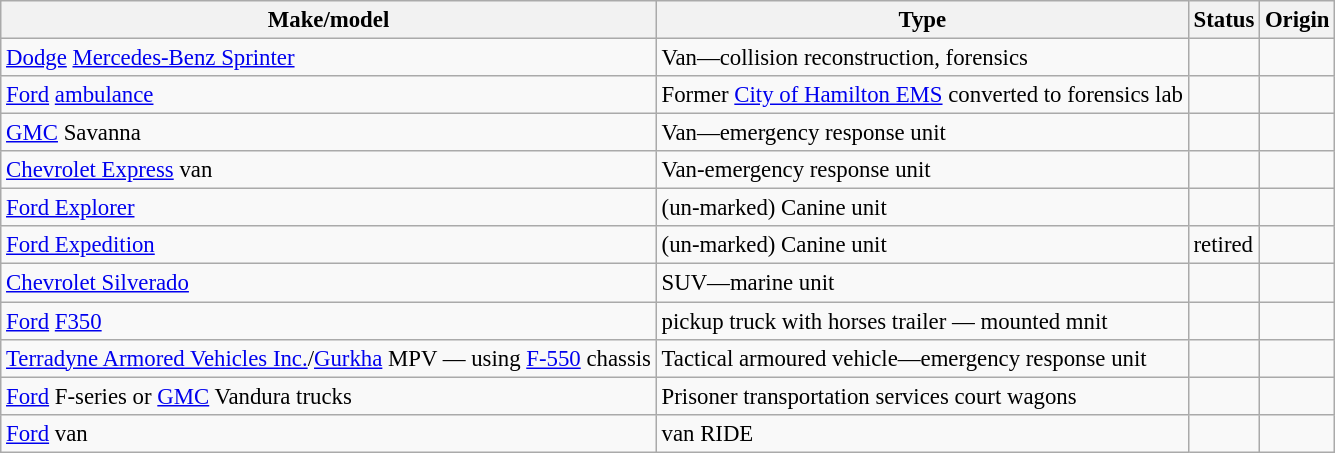<table class="wikitable" style="font-size: 95%;" |>
<tr>
<th>Make/model</th>
<th>Type</th>
<th>Status</th>
<th>Origin</th>
</tr>
<tr>
<td><a href='#'>Dodge</a> <a href='#'>Mercedes-Benz Sprinter</a></td>
<td>Van—collision reconstruction, forensics</td>
<td></td>
<td></td>
</tr>
<tr>
<td><a href='#'>Ford</a> <a href='#'>ambulance</a></td>
<td>Former <a href='#'>City of Hamilton EMS</a> converted to forensics lab</td>
<td></td>
<td></td>
</tr>
<tr>
<td><a href='#'>GMC</a> Savanna</td>
<td>Van—emergency response unit</td>
<td></td>
<td></td>
</tr>
<tr>
<td><a href='#'>Chevrolet Express</a> van</td>
<td>Van-emergency response unit</td>
<td></td>
<td></td>
</tr>
<tr>
<td><a href='#'>Ford Explorer</a></td>
<td>(un-marked) Canine unit</td>
<td></td>
<td></td>
</tr>
<tr>
<td><a href='#'>Ford Expedition</a></td>
<td>(un-marked) Canine unit</td>
<td>retired</td>
<td></td>
</tr>
<tr>
<td><a href='#'>Chevrolet Silverado</a></td>
<td>SUV—marine unit</td>
<td></td>
<td></td>
</tr>
<tr>
<td><a href='#'>Ford</a> <a href='#'>F350</a></td>
<td>pickup truck with horses trailer — mounted mnit</td>
<td></td>
<td></td>
</tr>
<tr>
<td><a href='#'>Terradyne Armored Vehicles Inc.</a>/<a href='#'>Gurkha</a> MPV — using <a href='#'>F-550</a> chassis</td>
<td>Tactical armoured vehicle—emergency response unit</td>
<td></td>
<td></td>
</tr>
<tr>
<td><a href='#'>Ford</a> F-series or <a href='#'>GMC</a> Vandura trucks</td>
<td>Prisoner transportation services court wagons</td>
<td></td>
<td></td>
</tr>
<tr>
<td><a href='#'>Ford</a> van</td>
<td>van RIDE</td>
<td></td>
<td></td>
</tr>
</table>
